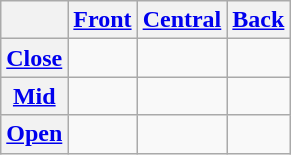<table class="wikitable" style="text-align:center;">
<tr>
<th></th>
<th><a href='#'>Front</a></th>
<th><a href='#'>Central</a></th>
<th><a href='#'>Back</a></th>
</tr>
<tr>
<th><a href='#'>Close</a></th>
<td> </td>
<td></td>
<td> </td>
</tr>
<tr>
<th><a href='#'>Mid</a></th>
<td> </td>
<td></td>
<td> </td>
</tr>
<tr>
<th><a href='#'>Open</a></th>
<td></td>
<td> </td>
<td></td>
</tr>
</table>
